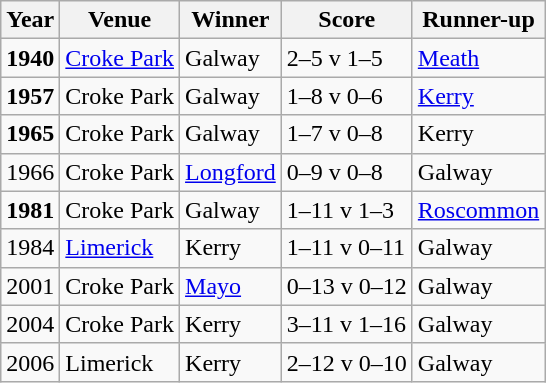<table class="wikitable">
<tr>
<th>Year</th>
<th>Venue</th>
<th>Winner</th>
<th>Score</th>
<th>Runner-up</th>
</tr>
<tr>
<td><strong>1940</strong></td>
<td><a href='#'>Croke Park</a></td>
<td>Galway</td>
<td>2–5 v 1–5</td>
<td><a href='#'>Meath</a></td>
</tr>
<tr>
<td><strong>1957</strong></td>
<td>Croke Park</td>
<td>Galway</td>
<td>1–8 v 0–6</td>
<td><a href='#'>Kerry</a></td>
</tr>
<tr>
<td><strong>1965</strong></td>
<td>Croke Park</td>
<td>Galway</td>
<td>1–7 v 0–8</td>
<td>Kerry</td>
</tr>
<tr>
<td>1966</td>
<td>Croke Park</td>
<td><a href='#'>Longford</a></td>
<td>0–9 v 0–8</td>
<td>Galway</td>
</tr>
<tr>
<td><strong>1981</strong></td>
<td>Croke Park</td>
<td>Galway</td>
<td>1–11 v 1–3</td>
<td><a href='#'>Roscommon</a></td>
</tr>
<tr>
<td>1984</td>
<td><a href='#'>Limerick</a></td>
<td>Kerry</td>
<td>1–11 v 0–11</td>
<td>Galway</td>
</tr>
<tr>
<td>2001</td>
<td>Croke Park</td>
<td><a href='#'>Mayo</a></td>
<td>0–13 v 0–12</td>
<td>Galway</td>
</tr>
<tr>
<td>2004</td>
<td>Croke Park</td>
<td>Kerry</td>
<td>3–11 v 1–16</td>
<td>Galway</td>
</tr>
<tr>
<td>2006</td>
<td>Limerick</td>
<td>Kerry</td>
<td>2–12 v 0–10</td>
<td>Galway</td>
</tr>
</table>
